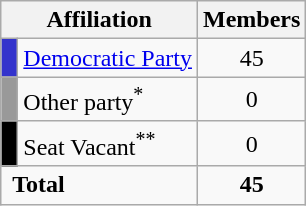<table class=wikitable>
<tr>
<th colspan=2 align=center valign=bottom>Affiliation</th>
<th valign=bottom>Members</th>
</tr>
<tr>
<td bgcolor="#3333CC"> </td>
<td><a href='#'>Democratic Party</a></td>
<td align=center>45</td>
</tr>
<tr>
<td bgcolor="#999999"> </td>
<td>Other party<sup>*</sup></td>
<td align=center>0</td>
</tr>
<tr>
<td bgcolor="black"> </td>
<td>Seat Vacant<sup>**</sup></td>
<td align=center>0</td>
</tr>
<tr>
<td colspan=2> <strong>Total</strong></td>
<td align=center><strong>45</strong></td>
</tr>
</table>
